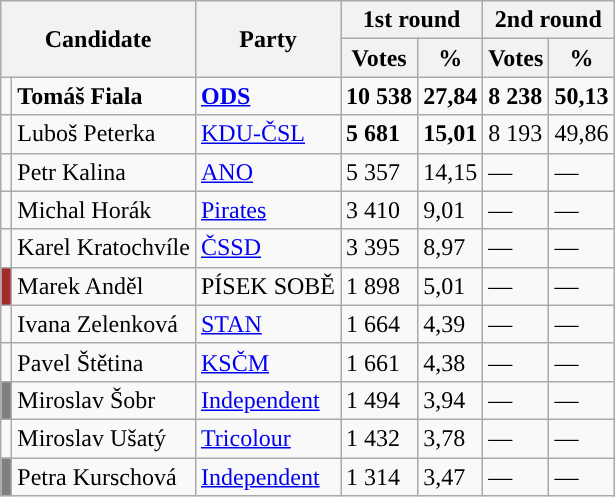<table class="wikitable sortable">
<tr>
<th colspan="2" rowspan="2">Candidate</th>
<th rowspan="2">Party</th>
<th colspan="2">1st round</th>
<th colspan="2">2nd round</th>
</tr>
<tr>
<th>Votes</th>
<th>%</th>
<th>Votes</th>
<th>%</th>
</tr>
<tr>
<td style="background-color:"></td>
<td><strong>Tomáš Fiala</strong></td>
<td><a href='#'><strong>ODS</strong></a></td>
<td><strong>10 538</strong></td>
<td><strong>27,84</strong></td>
<td><strong>8 238</strong></td>
<td><strong>50,13</strong></td>
</tr>
<tr>
<td style="background-color:"></td>
<td>Luboš Peterka</td>
<td><a href='#'>KDU-ČSL</a></td>
<td><strong>5 681</strong></td>
<td><strong>15,01</strong></td>
<td>8 193</td>
<td>49,86</td>
</tr>
<tr>
<td style="background-color:"></td>
<td>Petr Kalina</td>
<td><a href='#'>ANO</a></td>
<td>5 357</td>
<td>14,15</td>
<td>—</td>
<td>—</td>
</tr>
<tr>
<td style="background-color:"></td>
<td>Michal Horák</td>
<td><a href='#'>Pirates</a></td>
<td>3 410</td>
<td>9,01</td>
<td>—</td>
<td>—</td>
</tr>
<tr>
<td style="background-color:"></td>
<td>Karel Kratochvíle</td>
<td><a href='#'>ČSSD</a></td>
<td>3 395</td>
<td>8,97</td>
<td>—</td>
<td>—</td>
</tr>
<tr>
<td style="background-color:brown"></td>
<td>Marek Anděl</td>
<td>PÍSEK SOBĚ</td>
<td>1 898</td>
<td>5,01</td>
<td>—</td>
<td>—</td>
</tr>
<tr>
<td style="background-color:"></td>
<td>Ivana Zelenková</td>
<td><a href='#'>STAN</a></td>
<td>1 664</td>
<td>4,39</td>
<td>—</td>
<td>—</td>
</tr>
<tr>
<td style="background-color:"></td>
<td>Pavel Štětina</td>
<td><a href='#'>KSČM</a></td>
<td>1 661</td>
<td>4,38</td>
<td>—</td>
<td>—</td>
</tr>
<tr>
<td style="background-color:gray;"></td>
<td>Miroslav Šobr</td>
<td><a href='#'>Independent</a></td>
<td>1 494</td>
<td>3,94</td>
<td>—</td>
<td>—</td>
</tr>
<tr>
<td style="background-color:"></td>
<td>Miroslav Ušatý</td>
<td><a href='#'>Tricolour</a></td>
<td>1 432</td>
<td>3,78</td>
<td>—</td>
<td>—</td>
</tr>
<tr>
<td style="background-color:gray;"></td>
<td>Petra Kurschová</td>
<td><a href='#'>Independent</a></td>
<td>1 314</td>
<td>3,47</td>
<td>—</td>
<td>—</td>
</tr>
</table>
